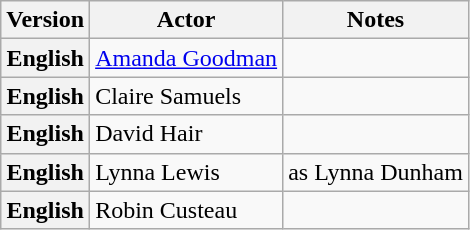<table class="wikitable sortable mw-collapsible mw-collapsed">
<tr>
<th>Version</th>
<th>Actor</th>
<th>Notes</th>
</tr>
<tr>
<th>English</th>
<td><a href='#'>Amanda Goodman</a></td>
<td></td>
</tr>
<tr>
<th>English</th>
<td>Claire Samuels</td>
<td></td>
</tr>
<tr>
<th>English</th>
<td>David Hair</td>
<td></td>
</tr>
<tr>
<th>English</th>
<td>Lynna Lewis</td>
<td>as Lynna Dunham</td>
</tr>
<tr>
<th>English</th>
<td>Robin Custeau</td>
<td></td>
</tr>
</table>
